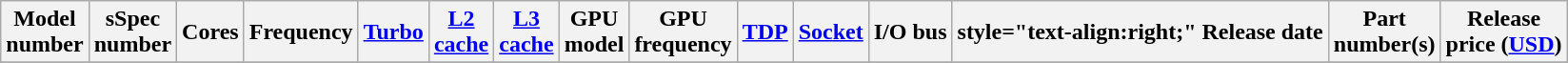<table class="wikitable sortable">
<tr>
<th>Model<br>number</th>
<th>sSpec<br>number</th>
<th>Cores</th>
<th>Frequency</th>
<th><a href='#'>Turbo</a></th>
<th><a href='#'>L2<br>cache</a></th>
<th><a href='#'>L3<br>cache</a></th>
<th>GPU<br>model</th>
<th>GPU<br>frequency</th>
<th><a href='#'>TDP</a></th>
<th><a href='#'>Socket</a></th>
<th>I/O bus<br></th>
<th>style="text-align:right;"  Release date</th>
<th>Part<br>number(s)</th>
<th>Release<br>price (<a href='#'>USD</a>)<br></th>
</tr>
<tr>
</tr>
</table>
